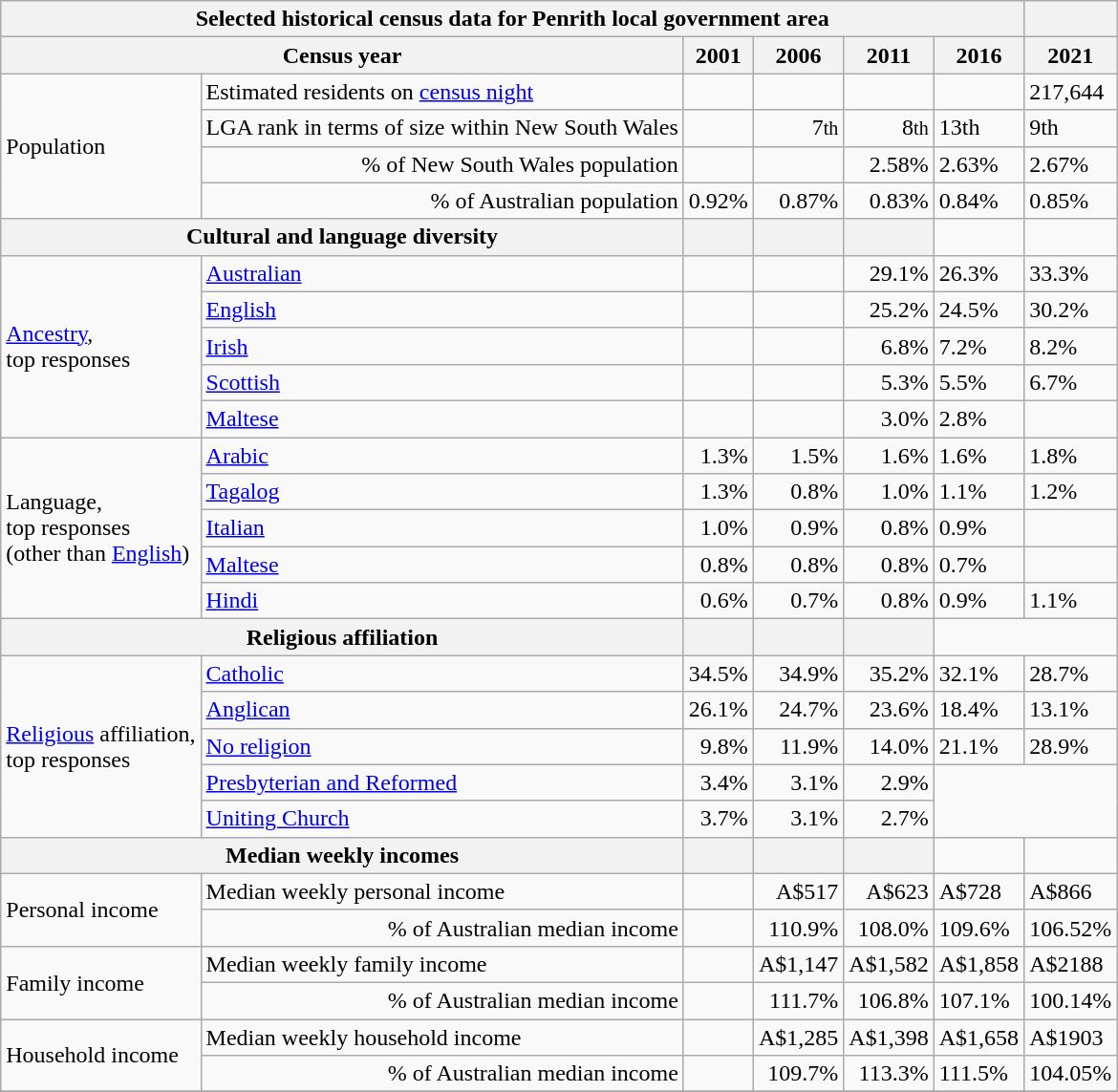<table class="wikitable">
<tr>
<th colspan=7>Selected historical census data for Penrith local government area</th>
<th></th>
</tr>
<tr>
<th colspan=3>Census year</th>
<th>2001</th>
<th>2006</th>
<th>2011</th>
<th>2016</th>
<th>2021</th>
</tr>
<tr>
<td rowspan=4 colspan="2">Population</td>
<td>Estimated residents on <a href='#'>census night</a></td>
<td align="right"></td>
<td align="right"></td>
<td align="right"></td>
<td align="right"></td>
<td>217,644</td>
</tr>
<tr>
<td align="right">LGA rank in terms of size within New South Wales</td>
<td align="right"></td>
<td align="right">7<small>th</small></td>
<td align="right"> 8<small>th</small></td>
<td>13th</td>
<td>9th</td>
</tr>
<tr>
<td align="right">% of New South Wales population</td>
<td align="right"></td>
<td align="right"></td>
<td align="right">2.58%</td>
<td>2.63%</td>
<td>2.67%</td>
</tr>
<tr>
<td align="right">% of Australian population</td>
<td align="right">0.92%</td>
<td align="right"> 0.87%</td>
<td align="right"> 0.83%</td>
<td>0.84%</td>
<td>0.85%</td>
</tr>
<tr>
<th colspan=3>Cultural and language diversity</th>
<th></th>
<th></th>
<th></th>
<td></td>
<td></td>
</tr>
<tr>
<td rowspan=5 colspan=2><a href='#'>Ancestry</a>,<br>top responses</td>
<td><a href='#'>Australian</a></td>
<td align="right"></td>
<td align="right"></td>
<td align="right">29.1%</td>
<td>26.3%</td>
<td>33.3%</td>
</tr>
<tr>
<td><a href='#'>English</a></td>
<td align="right"></td>
<td align="right"></td>
<td align="right">25.2%</td>
<td>24.5%</td>
<td>30.2%</td>
</tr>
<tr>
<td><a href='#'>Irish</a></td>
<td align="right"></td>
<td align="right"></td>
<td align="right">6.8%</td>
<td>7.2%</td>
<td>8.2%</td>
</tr>
<tr>
<td><a href='#'>Scottish</a></td>
<td align="right"></td>
<td align="right"></td>
<td align="right">5.3%</td>
<td>5.5%</td>
<td>6.7%</td>
</tr>
<tr>
<td><a href='#'>Maltese</a></td>
<td align="right"></td>
<td align="right"></td>
<td align="right">3.0%</td>
<td>2.8%</td>
<td></td>
</tr>
<tr>
<td rowspan=5 colspan=2>Language,<br>top responses<br>(other than <a href='#'>English</a>)</td>
<td><a href='#'>Arabic</a></td>
<td align="right">1.3%</td>
<td align="right"> 1.5%</td>
<td align="right"> 1.6%</td>
<td>1.6%</td>
<td>1.8%</td>
</tr>
<tr>
<td><a href='#'>Tagalog</a></td>
<td align="right">1.3%</td>
<td align="right"> 0.8%</td>
<td align="right"> 1.0%</td>
<td>1.1%</td>
<td>1.2%</td>
</tr>
<tr>
<td><a href='#'>Italian</a></td>
<td align="right">1.0%</td>
<td align="right"> 0.9%</td>
<td align="right"> 0.8%</td>
<td>0.9%</td>
<td></td>
</tr>
<tr>
<td><a href='#'>Maltese</a></td>
<td align="right">0.8%</td>
<td align="right"> 0.8%</td>
<td align="right"> 0.8%</td>
<td>0.7%</td>
<td></td>
</tr>
<tr>
<td><a href='#'>Hindi</a></td>
<td align="right">0.6%</td>
<td align="right"> 0.7%</td>
<td align="right"> 0.8%</td>
<td>0.9%</td>
<td>1.1%</td>
</tr>
<tr>
<th colspan=3>Religious affiliation</th>
<th></th>
<th></th>
<th></th>
</tr>
<tr>
<td rowspan=5 colspan=2><a href='#'>Religious</a> affiliation,<br>top responses</td>
<td><a href='#'>Catholic</a></td>
<td align="right">34.5%</td>
<td align="right"> 34.9%</td>
<td align="right"> 35.2%</td>
<td>32.1%</td>
<td>28.7%</td>
</tr>
<tr>
<td><a href='#'>Anglican</a></td>
<td align="right">26.1%</td>
<td align="right"> 24.7%</td>
<td align="right"> 23.6%</td>
<td>18.4%</td>
<td>13.1%</td>
</tr>
<tr>
<td><a href='#'>No religion</a></td>
<td align="right">9.8%</td>
<td align="right"> 11.9%</td>
<td align="right"> 14.0%</td>
<td>21.1%</td>
<td>28.9%</td>
</tr>
<tr>
<td><a href='#'>Presbyterian and Reformed</a></td>
<td align="right">3.4%</td>
<td align="right"> 3.1%</td>
<td align="right"> 2.9%</td>
</tr>
<tr>
<td><a href='#'>Uniting Church</a></td>
<td align="right">3.7%</td>
<td align="right"> 3.1%</td>
<td align="right"> 2.7%</td>
</tr>
<tr>
<th colspan=3>Median weekly incomes</th>
<th></th>
<th></th>
<th></th>
<td></td>
<td></td>
</tr>
<tr>
<td rowspan=2 colspan=2>Personal income</td>
<td>Median weekly personal income</td>
<td align="right"></td>
<td align="right">A$517</td>
<td align="right">A$623</td>
<td>A$728</td>
<td>A$866</td>
</tr>
<tr>
<td align="right">% of Australian median income</td>
<td align="right"></td>
<td align="right">110.9%</td>
<td align="right">108.0%</td>
<td>109.6%</td>
<td>106.52%</td>
</tr>
<tr>
<td rowspan=2 colspan=2>Family income</td>
<td>Median weekly family income</td>
<td align="right"></td>
<td align="right">A$1,147</td>
<td align="right">A$1,582</td>
<td>A$1,858</td>
<td>A$2188</td>
</tr>
<tr>
<td align="right">% of Australian median income</td>
<td align="right"></td>
<td align="right">111.7%</td>
<td align="right">106.8%</td>
<td>107.1%</td>
<td>100.14%</td>
</tr>
<tr>
<td rowspan=2 colspan=2>Household income</td>
<td>Median weekly household income</td>
<td align="right"></td>
<td align="right">A$1,285</td>
<td align="right">A$1,398</td>
<td>A$1,658</td>
<td>A$1903</td>
</tr>
<tr>
<td align="right">% of Australian median income</td>
<td align="right"></td>
<td align="right">109.7%</td>
<td align="right">113.3%</td>
<td>111.5%</td>
<td>104.05%</td>
</tr>
<tr>
</tr>
</table>
